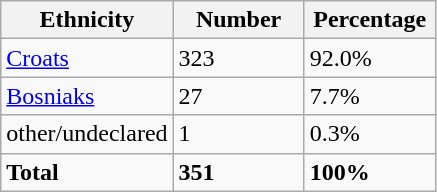<table class="wikitable">
<tr>
<th width="100px">Ethnicity</th>
<th width="80px">Number</th>
<th width="80px">Percentage</th>
</tr>
<tr>
<td><a href='#'>Croats</a></td>
<td>323</td>
<td>92.0%</td>
</tr>
<tr>
<td><a href='#'>Bosniaks</a></td>
<td>27</td>
<td>7.7%</td>
</tr>
<tr>
<td>other/undeclared</td>
<td>1</td>
<td>0.3%</td>
</tr>
<tr>
<td><strong>Total</strong></td>
<td><strong>351</strong></td>
<td><strong>100%</strong></td>
</tr>
</table>
